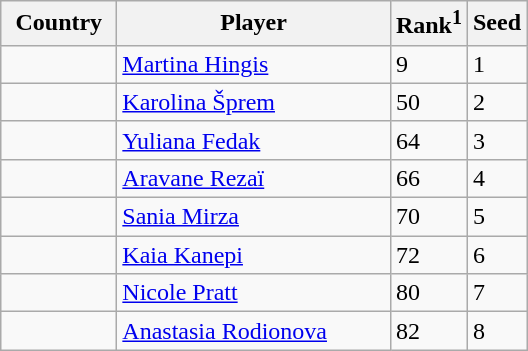<table class="sortable wikitable">
<tr>
<th width="70">Country</th>
<th width="175">Player</th>
<th>Rank<sup>1</sup></th>
<th>Seed</th>
</tr>
<tr>
<td></td>
<td><a href='#'>Martina Hingis</a></td>
<td>9</td>
<td>1</td>
</tr>
<tr>
<td></td>
<td><a href='#'>Karolina Šprem</a></td>
<td>50</td>
<td>2</td>
</tr>
<tr>
<td></td>
<td><a href='#'>Yuliana Fedak</a></td>
<td>64</td>
<td>3</td>
</tr>
<tr>
<td></td>
<td><a href='#'>Aravane Rezaï</a></td>
<td>66</td>
<td>4</td>
</tr>
<tr>
<td></td>
<td><a href='#'>Sania Mirza</a></td>
<td>70</td>
<td>5</td>
</tr>
<tr>
<td></td>
<td><a href='#'>Kaia Kanepi</a></td>
<td>72</td>
<td>6</td>
</tr>
<tr>
<td></td>
<td><a href='#'>Nicole Pratt</a></td>
<td>80</td>
<td>7</td>
</tr>
<tr>
<td></td>
<td><a href='#'>Anastasia Rodionova</a></td>
<td>82</td>
<td>8</td>
</tr>
</table>
